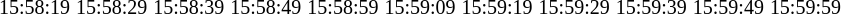<table align="center">
<tr>
<td></td>
<td></td>
<td></td>
<td></td>
<td></td>
<td></td>
<td></td>
<td></td>
<td></td>
<td></td>
<td></td>
</tr>
<tr align="center" style="font-size:smaller;">
<td>15:58:19</td>
<td>15:58:29</td>
<td>15:58:39</td>
<td>15:58:49</td>
<td>15:58:59</td>
<td>15:59:09</td>
<td>15:59:19</td>
<td>15:59:29</td>
<td>15:59:39</td>
<td>15:59:49</td>
<td>15:59:59</td>
</tr>
</table>
